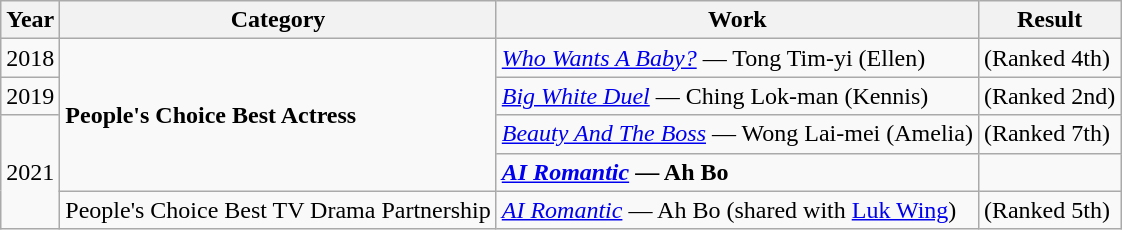<table class="wikitable sortable">
<tr>
<th>Year</th>
<th>Category</th>
<th>Work</th>
<th>Result</th>
</tr>
<tr>
<td>2018</td>
<td rowspan=4><strong> People's Choice Best Actress </strong></td>
<td><em><a href='#'>Who Wants A Baby?</a></em> — Tong Tim-yi (Ellen)</td>
<td> (Ranked 4th)</td>
</tr>
<tr>
<td>2019</td>
<td><em><a href='#'>Big White Duel</a></em> — Ching Lok-man (Kennis)</td>
<td> (Ranked 2nd)</td>
</tr>
<tr>
<td rowspan=3>2021</td>
<td><em><a href='#'>Beauty And The Boss</a></em> — Wong Lai-mei (Amelia)</td>
<td> (Ranked 7th)</td>
</tr>
<tr>
<td><strong> <em><a href='#'>AI Romantic</a></em> — Ah Bo </strong></td>
<td></td>
</tr>
<tr>
<td>People's Choice Best TV Drama Partnership</td>
<td><em><a href='#'>AI Romantic</a></em> — Ah Bo (shared with <a href='#'>Luk Wing</a>)</td>
<td> (Ranked 5th)</td>
</tr>
</table>
